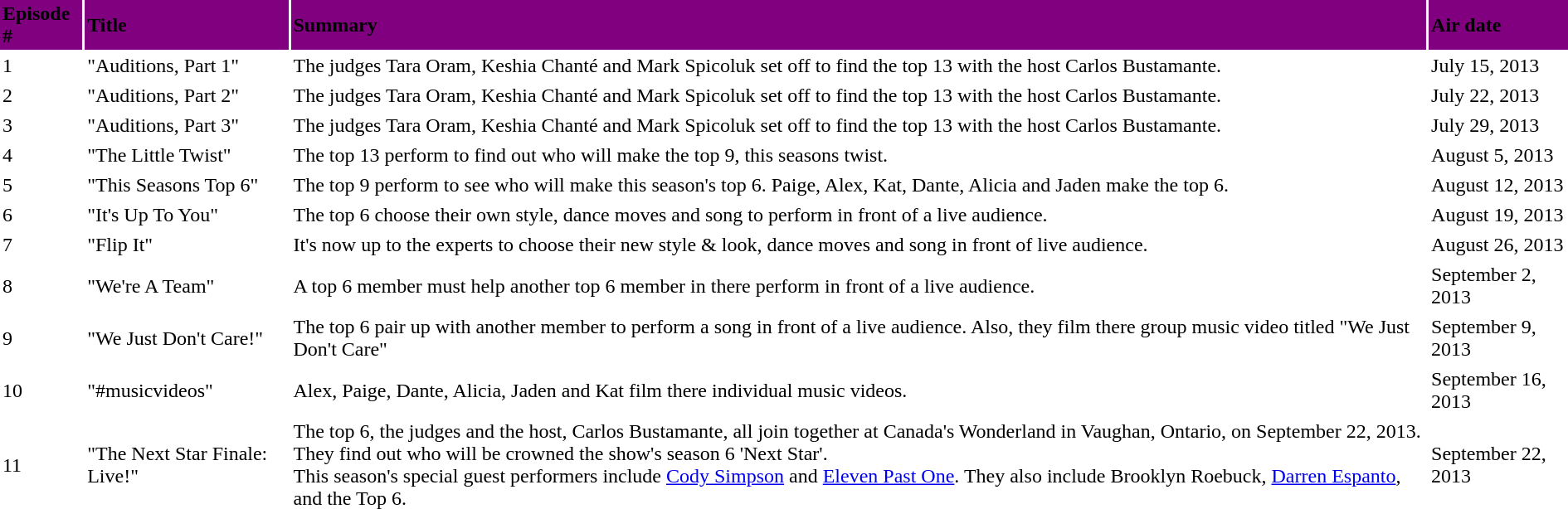<table cellpadding="2" cellspacing="2">
<tr style="background:purple;">
<td><strong>Episode #</strong></td>
<td><strong>Title</strong></td>
<td><strong>Summary</strong></td>
<td><strong>Air date</strong></td>
</tr>
<tr>
<td>1</td>
<td>"Auditions, Part 1"</td>
<td>The judges Tara Oram, Keshia Chanté and Mark Spicoluk set off to find the top 13 with the host Carlos Bustamante.</td>
<td>July 15, 2013</td>
</tr>
<tr>
<td>2</td>
<td>"Auditions, Part 2"</td>
<td>The judges Tara Oram, Keshia Chanté and Mark Spicoluk set off to find the top 13 with the host Carlos Bustamante.</td>
<td>July 22, 2013</td>
</tr>
<tr>
<td>3</td>
<td>"Auditions, Part 3"</td>
<td>The judges Tara Oram, Keshia Chanté and Mark Spicoluk set off to find the top 13 with the host Carlos Bustamante.</td>
<td>July 29, 2013</td>
</tr>
<tr>
<td>4</td>
<td>"The Little Twist"</td>
<td>The top 13 perform to find out who will make the top 9, this seasons twist.</td>
<td>August 5, 2013</td>
</tr>
<tr>
<td>5</td>
<td>"This Seasons Top 6"</td>
<td>The top 9 perform to see who will make this season's top 6. Paige, Alex, Kat, Dante, Alicia and Jaden make the top 6.</td>
<td>August 12, 2013</td>
</tr>
<tr>
<td>6</td>
<td>"It's Up To You"</td>
<td>The top 6 choose their own style, dance moves and song to perform in front of a live audience.</td>
<td>August 19, 2013</td>
</tr>
<tr>
<td>7</td>
<td>"Flip It"</td>
<td>It's now up to the experts to choose their new style & look, dance moves and song in front of live audience.</td>
<td>August 26, 2013</td>
</tr>
<tr>
<td>8</td>
<td>"We're A Team"</td>
<td>A top 6 member must help another top 6 member in there perform in front of a live audience.</td>
<td>September 2, 2013</td>
</tr>
<tr>
<td>9</td>
<td>"We Just Don't Care!"</td>
<td>The top 6 pair up with another member to perform a song in front of a live audience. Also, they film there group music video titled "We Just Don't Care"</td>
<td>September 9, 2013</td>
</tr>
<tr>
<td>10</td>
<td>"#musicvideos"</td>
<td>Alex, Paige, Dante, Alicia, Jaden and Kat film there individual music videos.</td>
<td>September 16, 2013</td>
</tr>
<tr>
<td>11</td>
<td>"The Next Star Finale: Live!"</td>
<td>The top 6, the judges and the host, Carlos Bustamante, all join together at Canada's Wonderland in Vaughan, Ontario, on September 22, 2013. They find out who will be crowned the show's season 6 'Next Star'.<br>This season's special guest performers include <a href='#'>Cody Simpson</a> and <a href='#'>Eleven Past One</a>. They also include Brooklyn Roebuck, <a href='#'>Darren Espanto</a>, and the Top 6.</td>
<td>September 22, 2013</td>
</tr>
</table>
